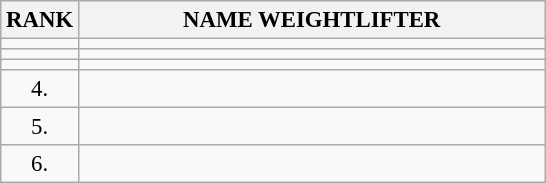<table class="wikitable" style="font-size:95%;">
<tr>
<th>RANK</th>
<th align="left" style="width: 20em">NAME WEIGHTLIFTER</th>
</tr>
<tr>
<td align="center"></td>
<td></td>
</tr>
<tr>
<td align="center"></td>
<td></td>
</tr>
<tr>
<td align="center"></td>
<td></td>
</tr>
<tr>
<td align="center">4.</td>
<td></td>
</tr>
<tr>
<td align="center">5.</td>
<td></td>
</tr>
<tr>
<td align="center">6.</td>
<td></td>
</tr>
</table>
